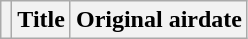<table class="wikitable">
<tr>
<th></th>
<th>Title</th>
<th>Original airdate<br>



























</th>
</tr>
</table>
